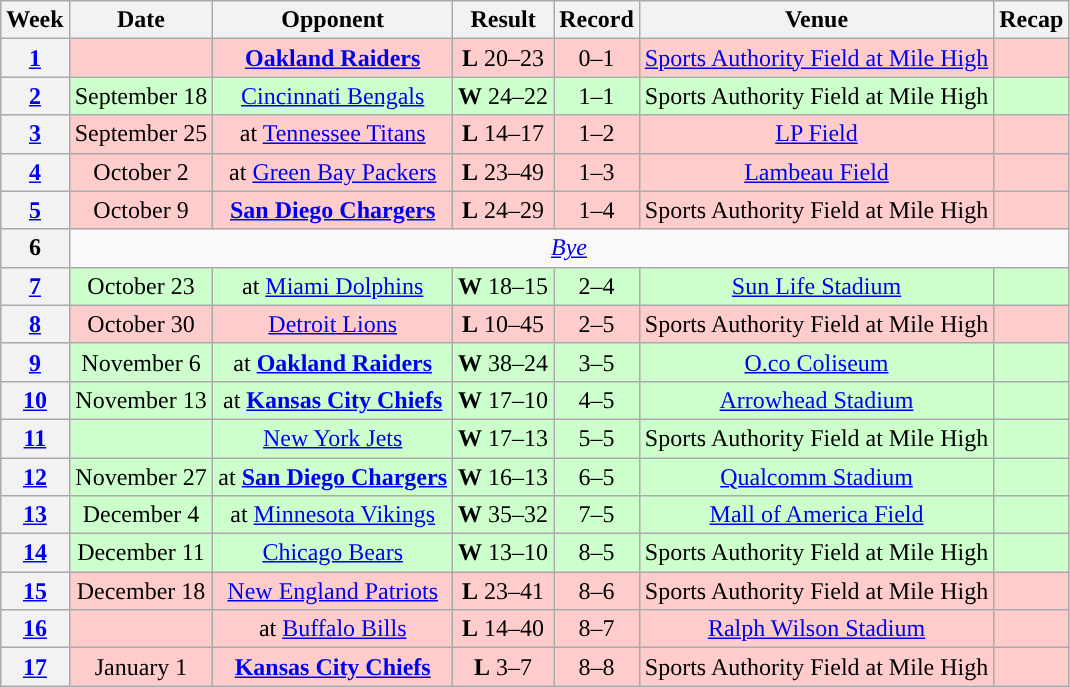<table class="wikitable" style="text-align:center">
<tr>
<th>Week</th>
<th>Date</th>
<th>Opponent</th>
<th>Result</th>
<th>Record</th>
<th>Venue</th>
<th>Recap</th>
</tr>
<tr style="background:#fcc">
<th><a href='#'>1</a></th>
<td></td>
<td><strong><a href='#'>Oakland Raiders</a></strong></td>
<td><strong>L</strong> 20–23</td>
<td>0–1</td>
<td><a href='#'>Sports Authority Field at Mile High</a></td>
<td></td>
</tr>
<tr style="background:#cfc">
<th><a href='#'>2</a></th>
<td>September 18</td>
<td><a href='#'>Cincinnati Bengals</a></td>
<td><strong>W</strong> 24–22</td>
<td>1–1</td>
<td>Sports Authority Field at Mile High</td>
<td></td>
</tr>
<tr style="background:#fcc">
<th><a href='#'>3</a></th>
<td>September 25</td>
<td>at <a href='#'>Tennessee Titans</a></td>
<td><strong>L</strong> 14–17</td>
<td>1–2</td>
<td><a href='#'>LP Field</a></td>
<td></td>
</tr>
<tr style="background:#fcc">
<th><a href='#'>4</a></th>
<td>October 2</td>
<td>at <a href='#'>Green Bay Packers</a></td>
<td><strong>L</strong> 23–49</td>
<td>1–3</td>
<td><a href='#'>Lambeau Field</a></td>
<td></td>
</tr>
<tr style="background:#fcc">
<th><a href='#'>5</a></th>
<td>October 9</td>
<td><strong><a href='#'>San Diego Chargers</a></strong></td>
<td><strong>L</strong> 24–29</td>
<td>1–4</td>
<td>Sports Authority Field at Mile High</td>
<td></td>
</tr>
<tr>
<th>6</th>
<td colspan="6"><em><a href='#'>Bye</a></em></td>
</tr>
<tr style="background:#cfc">
<th><a href='#'>7</a></th>
<td>October 23</td>
<td>at <a href='#'>Miami Dolphins</a></td>
<td><strong>W</strong> 18–15 </td>
<td>2–4</td>
<td><a href='#'>Sun Life Stadium</a></td>
<td></td>
</tr>
<tr style="background:#fcc">
<th><a href='#'>8</a></th>
<td>October 30</td>
<td><a href='#'>Detroit Lions</a></td>
<td><strong>L</strong> 10–45</td>
<td>2–5</td>
<td>Sports Authority Field at Mile High</td>
<td></td>
</tr>
<tr style="background:#cfc">
<th><a href='#'>9</a></th>
<td>November 6</td>
<td>at <strong><a href='#'>Oakland Raiders</a></strong></td>
<td><strong>W</strong> 38–24</td>
<td>3–5</td>
<td><a href='#'>O.co Coliseum</a></td>
<td></td>
</tr>
<tr style="background:#cfc">
<th><a href='#'>10</a></th>
<td>November 13</td>
<td>at <strong><a href='#'>Kansas City Chiefs</a></strong></td>
<td><strong>W</strong> 17–10</td>
<td>4–5</td>
<td><a href='#'>Arrowhead Stadium</a></td>
<td></td>
</tr>
<tr style="background:#cfc">
<th><a href='#'>11</a></th>
<td></td>
<td><a href='#'>New York Jets</a></td>
<td><strong>W</strong> 17–13</td>
<td>5–5</td>
<td>Sports Authority Field at Mile High</td>
<td></td>
</tr>
<tr style="background:#cfc">
<th><a href='#'>12</a></th>
<td>November 27</td>
<td>at <strong><a href='#'>San Diego Chargers</a></strong></td>
<td><strong>W</strong> 16–13 </td>
<td>6–5</td>
<td><a href='#'>Qualcomm Stadium</a></td>
<td></td>
</tr>
<tr style="background:#cfc">
<th><a href='#'>13</a></th>
<td>December 4</td>
<td>at <a href='#'>Minnesota Vikings</a></td>
<td><strong>W</strong> 35–32</td>
<td>7–5</td>
<td><a href='#'>Mall of America Field</a></td>
<td></td>
</tr>
<tr style="background:#cfc">
<th><a href='#'>14</a></th>
<td>December 11</td>
<td><a href='#'>Chicago Bears</a></td>
<td><strong>W</strong> 13–10 </td>
<td>8–5</td>
<td>Sports Authority Field at Mile High</td>
<td></td>
</tr>
<tr style="background:#fcc">
<th><a href='#'>15</a></th>
<td>December 18</td>
<td><a href='#'>New England Patriots</a></td>
<td><strong>L</strong> 23–41</td>
<td>8–6</td>
<td>Sports Authority Field at Mile High</td>
<td></td>
</tr>
<tr style="background:#fcc">
<th><a href='#'>16</a></th>
<td></td>
<td>at <a href='#'>Buffalo Bills</a></td>
<td><strong>L</strong> 14–40</td>
<td>8–7</td>
<td><a href='#'>Ralph Wilson Stadium</a></td>
<td></td>
</tr>
<tr style="background:#fcc">
<th><a href='#'>17</a></th>
<td>January 1</td>
<td><strong><a href='#'>Kansas City Chiefs</a></strong></td>
<td><strong>L</strong> 3–7</td>
<td>8–8</td>
<td>Sports Authority Field at Mile High</td>
<td></td>
</tr>
</table>
